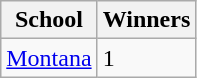<table class="wikitable">
<tr>
<th bgcolor="#e5e5e5">School</th>
<th bgcolor="#e5e5e5">Winners</th>
</tr>
<tr>
<td><a href='#'>Montana</a></td>
<td>1</td>
</tr>
</table>
